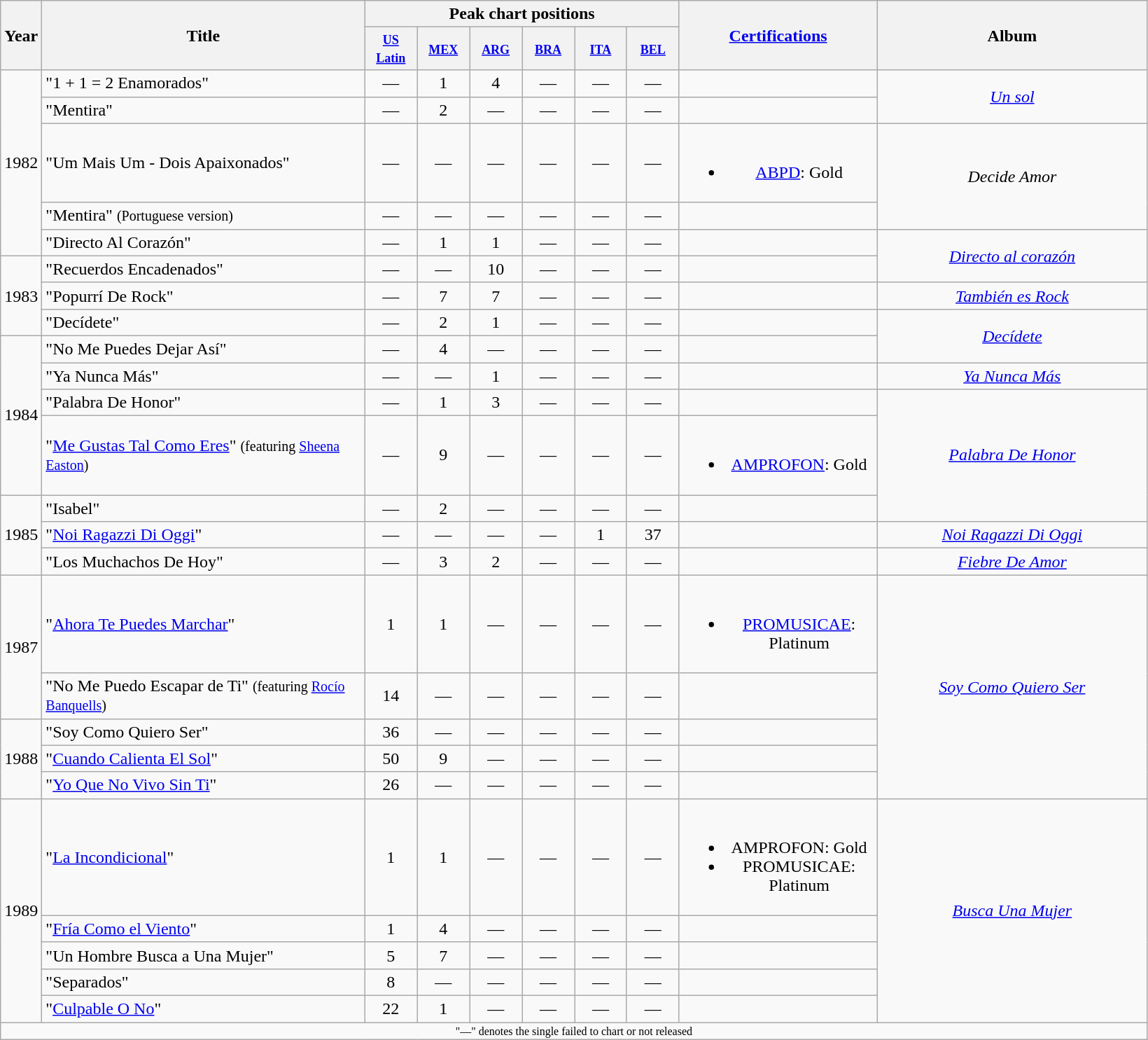<table class="wikitable plainrowheaders" style="text-align:center">
<tr>
<th scope="col" rowspan="2" width="30">Year</th>
<th scope="col" rowspan="2" width="300">Title</th>
<th scope="col" colspan="6">Peak chart positions</th>
<th scope="col" rowspan="2" width="181"><a href='#'>Certifications</a></th>
<th scope="col" rowspan="2" width="250">Album</th>
</tr>
<tr>
<th ! scope="col" style="width:3em;font-size:90%;" !width="25"><small><a href='#'>US<br>Latin</a></small><br></th>
<th scope="col" style="width:3em;font-size:90%;" !width="25"><small><a href='#'>MEX</a></small><br></th>
<th scope="col" style="width:3em;font-size:90%;" !width="25"><small><a href='#'>ARG</a></small><br></th>
<th scope="col" style="width:3em;font-size:90%;" !width="25"><small><a href='#'>BRA</a></small><br></th>
<th scope="col" style="width:3em;font-size:90%;" !width="25"><small><a href='#'>ITA</a></small><br></th>
<th scope="col" style="width:3em;font-size:90%;" !width="25"><small><a href='#'>BEL</a></small><br></th>
</tr>
<tr>
<td align="center" rowspan="5">1982</td>
<td align="left">"1 + 1 = 2 Enamorados"</td>
<td align="center">—</td>
<td align="center">1</td>
<td align="center">4</td>
<td align="center">—</td>
<td align="center">—</td>
<td align="center">—</td>
<td align="center"></td>
<td align="center" rowspan="2"><em><a href='#'>Un sol</a></em></td>
</tr>
<tr>
<td align="left">"Mentira"</td>
<td align="center">—</td>
<td align="center">2</td>
<td align="center">—</td>
<td align="center">—</td>
<td align="center">—</td>
<td align="center">—</td>
<td align="center"></td>
</tr>
<tr>
<td align="left">"Um Mais Um - Dois Apaixonados"</td>
<td align="center">—</td>
<td align="center">—</td>
<td align="center">—</td>
<td align="center">—</td>
<td align="center">—</td>
<td align="center">—</td>
<td align="center"><br><ul><li><a href='#'>ABPD</a>: Gold</li></ul></td>
<td align="center" rowspan="2"><em>Decide Amor</em></td>
</tr>
<tr>
<td align="left">"Mentira" <small>(Portuguese version)</small></td>
<td align="center">—</td>
<td align="center">—</td>
<td align="center">—</td>
<td align="center">—</td>
<td align="center">—</td>
<td align="center">—</td>
<td align="center"></td>
</tr>
<tr>
<td align="left">"Directo Al Corazón"</td>
<td align="center">—</td>
<td align="center">1</td>
<td align="center">1</td>
<td align="center">—</td>
<td align="center">—</td>
<td align="center">—</td>
<td align="center"></td>
<td align="center" rowspan="2"><em><a href='#'>Directo al corazón</a></em></td>
</tr>
<tr>
<td align="center" rowspan="3">1983</td>
<td align="left">"Recuerdos Encadenados"</td>
<td align="center">—</td>
<td align="center">—</td>
<td align="center">10</td>
<td align="center">—</td>
<td align="center">—</td>
<td align="center">—</td>
<td align="center"></td>
</tr>
<tr>
<td align="left">"Popurrí De Rock"</td>
<td align="center">—</td>
<td align="center">7</td>
<td align="center">7</td>
<td align="center">—</td>
<td align="center">—</td>
<td align="center">—</td>
<td align="center"></td>
<td align="center"><em><a href='#'>También es Rock</a></em></td>
</tr>
<tr>
<td align="left">"Decídete"</td>
<td align="center">—</td>
<td align="center">2</td>
<td align="center">1</td>
<td align="center">—</td>
<td align="center">—</td>
<td align="center">—</td>
<td align="center"></td>
<td align="center" rowspan="2"><em><a href='#'>Decídete</a></em></td>
</tr>
<tr>
<td align="center" rowspan="4">1984</td>
<td align="left">"No Me Puedes Dejar Así"</td>
<td align="center">—</td>
<td align="center">4</td>
<td align="center">—</td>
<td align="center">—</td>
<td align="center">—</td>
<td align="center">—</td>
<td align="center"></td>
</tr>
<tr>
<td align="left">"Ya Nunca Más"</td>
<td align="center">—</td>
<td align="center">—</td>
<td align="center">1</td>
<td align="center">—</td>
<td align="center">—</td>
<td align="center">—</td>
<td align="center"></td>
<td align="center"><em><a href='#'>Ya Nunca Más</a></em></td>
</tr>
<tr>
<td align="left">"Palabra De Honor"</td>
<td align="center">—</td>
<td align="center">1</td>
<td align="center">3</td>
<td align="center">—</td>
<td align="center">—</td>
<td align="center">—</td>
<td align="center"></td>
<td align="center" rowspan="3"><em><a href='#'>Palabra De Honor</a></em></td>
</tr>
<tr>
<td align="left">"<a href='#'>Me Gustas Tal Como Eres</a>" <small>(featuring <a href='#'>Sheena Easton</a>)</small></td>
<td align="center">—</td>
<td align="center">9</td>
<td align="center">—</td>
<td align="center">—</td>
<td align="center">—</td>
<td align="center">—</td>
<td align="center"><br><ul><li><a href='#'>AMPROFON</a>: Gold</li></ul></td>
</tr>
<tr>
<td align="center" rowspan="3">1985</td>
<td align="left">"Isabel"</td>
<td align="center">—</td>
<td align="center">2</td>
<td align="center">—</td>
<td align="center">—</td>
<td align="center">—</td>
<td align="center">—</td>
<td align="center"></td>
</tr>
<tr>
<td align="left">"<a href='#'>Noi Ragazzi Di Oggi</a>"</td>
<td align="center">—</td>
<td align="center">—</td>
<td align="center">—</td>
<td align="center">—</td>
<td align="center">1</td>
<td align="center">37</td>
<td align="center"></td>
<td align="center"><em><a href='#'>Noi Ragazzi Di Oggi</a></em></td>
</tr>
<tr>
<td align="left">"Los Muchachos De Hoy"</td>
<td align="center">—</td>
<td align="center">3</td>
<td align="center">2</td>
<td align="center">—</td>
<td align="center">—</td>
<td align="center">—</td>
<td align="center"></td>
<td align="center"><em><a href='#'>Fiebre De Amor</a></em></td>
</tr>
<tr>
<td align="center" rowspan="2">1987</td>
<td align="left">"<a href='#'>Ahora Te Puedes Marchar</a>"</td>
<td align="center">1</td>
<td align="center">1</td>
<td align="center">—</td>
<td align="center">—</td>
<td align="center">—</td>
<td align="center">—</td>
<td align="center"><br><ul><li><a href='#'>PROMUSICAE</a>: Platinum</li></ul></td>
<td align="center" rowspan="5"><em><a href='#'>Soy Como Quiero Ser</a></em></td>
</tr>
<tr>
<td align="left">"No Me Puedo Escapar de Ti" <small>(featuring <a href='#'>Rocío Banquells</a>)</small></td>
<td align="center">14</td>
<td align="center">—</td>
<td align="center">—</td>
<td align="center">—</td>
<td align="center">—</td>
<td align="center">—</td>
<td align="center"></td>
</tr>
<tr>
<td align="center" rowspan="3">1988</td>
<td align="left">"Soy Como Quiero Ser"</td>
<td align="center">36</td>
<td align="center">—</td>
<td align="center">—</td>
<td align="center">—</td>
<td align="center">—</td>
<td align="center">—</td>
<td align="center"></td>
</tr>
<tr>
<td align="left">"<a href='#'>Cuando Calienta El Sol</a>"</td>
<td align="center">50</td>
<td align="center">9</td>
<td align="center">—</td>
<td align="center">—</td>
<td align="center">—</td>
<td align="center">—</td>
<td align="center"></td>
</tr>
<tr>
<td align="left">"<a href='#'>Yo Que No Vivo Sin Ti</a>"</td>
<td align="center">26</td>
<td align="center">—</td>
<td align="center">—</td>
<td align="center">—</td>
<td align="center">—</td>
<td align="center">—</td>
<td align="center"></td>
</tr>
<tr>
<td align="center" rowspan="5">1989</td>
<td align="left">"<a href='#'>La Incondicional</a>"</td>
<td align="center">1</td>
<td align="center">1</td>
<td align="center">—</td>
<td align="center">—</td>
<td align="center">—</td>
<td align="center">—</td>
<td align="center"><br><ul><li>AMPROFON: Gold</li><li>PROMUSICAE: Platinum</li></ul></td>
<td align="center" rowspan="5"><em><a href='#'>Busca Una Mujer</a></em></td>
</tr>
<tr>
<td align="left">"<a href='#'>Fría Como el Viento</a>"</td>
<td align="center">1</td>
<td align="center">4</td>
<td align="center">—</td>
<td align="center">—</td>
<td align="center">—</td>
<td align="center">—</td>
<td align="center"></td>
</tr>
<tr>
<td align="left">"Un Hombre Busca a Una Mujer"</td>
<td align="center">5</td>
<td align="center">7</td>
<td align="center">—</td>
<td align="center">—</td>
<td align="center">—</td>
<td align="center">—</td>
<td align="center"></td>
</tr>
<tr>
<td align="left">"Separados"</td>
<td align="center">8</td>
<td align="center">—</td>
<td align="center">—</td>
<td align="center">—</td>
<td align="center">—</td>
<td align="center">—</td>
<td align="center"></td>
</tr>
<tr>
<td align="left">"<a href='#'>Culpable O No</a>"</td>
<td align="center">22</td>
<td align="center">1</td>
<td align="center">—</td>
<td align="center">—</td>
<td align="center">—</td>
<td align="center">—</td>
<td align="center"></td>
</tr>
<tr>
<td align="center" colspan="40" style="font-size:8pt">"—" denotes the single failed to chart or not released</td>
</tr>
</table>
